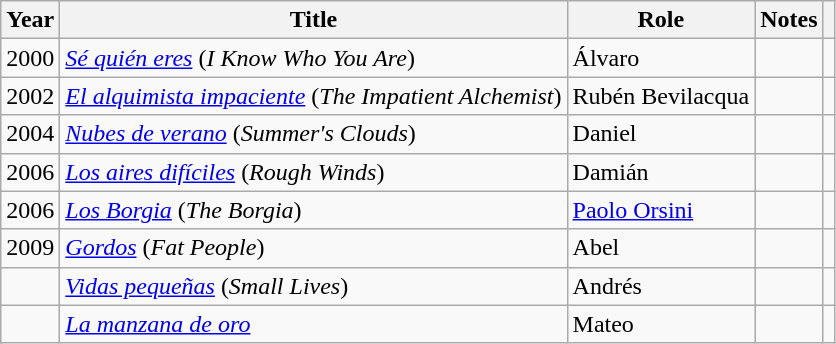<table class="wikitable sortable">
<tr>
<th>Year</th>
<th>Title</th>
<th>Role</th>
<th class="unsortable">Notes</th>
<th></th>
</tr>
<tr>
<td align = "center">2000</td>
<td><em><a href='#'>Sé quién eres</a></em> (<em>I Know Who You Are</em>)</td>
<td>Álvaro</td>
<td></td>
<td align = "center"></td>
</tr>
<tr>
<td align = "center">2002</td>
<td><em><a href='#'>El alquimista impaciente</a></em> (<em>The Impatient Alchemist</em>)</td>
<td>Rubén Bevilacqua</td>
<td></td>
<td align = "center"></td>
</tr>
<tr>
<td align = "center">2004</td>
<td><em><a href='#'>Nubes de verano</a></em> (<em>Summer's Clouds</em>)</td>
<td>Daniel</td>
<td></td>
<td align = "center"></td>
</tr>
<tr>
<td align = "center">2006</td>
<td><em><a href='#'>Los aires difíciles</a></em> (<em>Rough Winds</em>)</td>
<td>Damián</td>
<td></td>
<td align = "center"></td>
</tr>
<tr>
<td align = "center">2006</td>
<td><em><a href='#'>Los Borgia</a></em> (<em>The Borgia</em>)</td>
<td><a href='#'>Paolo Orsini</a></td>
<td></td>
<td align = "center"></td>
</tr>
<tr>
<td align = "center">2009</td>
<td><em><a href='#'>Gordos</a></em> (<em>Fat People</em>)</td>
<td>Abel</td>
<td></td>
<td align = "center"></td>
</tr>
<tr>
<td></td>
<td><em><a href='#'>Vidas pequeñas</a></em> (<em>Small Lives</em>)</td>
<td>Andrés</td>
<td></td>
<td></td>
</tr>
<tr>
<td></td>
<td><em><a href='#'>La manzana de oro</a></em></td>
<td>Mateo</td>
<td></td>
<td></td>
</tr>
</table>
